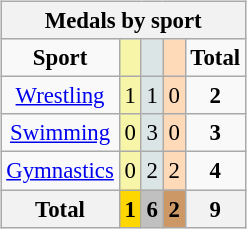<table class=wikitable style="font-size:95%; float:right">
<tr bgcolor=efefef>
<th colspan=7><strong>Medals by sport</strong></th>
</tr>
<tr align=center>
<td><strong>Sport</strong></td>
<td bgcolor=f7f6a8></td>
<td bgcolor=dce5e5></td>
<td bgcolor=ffdab9></td>
<td><strong>Total</strong></td>
</tr>
<tr align=center>
<td><a href='#'>Wrestling</a></td>
<td style="background:#F7F6A8;">1</td>
<td style="background:#DCE5E5;">1</td>
<td style="background:#FFDAB9;">0</td>
<td><strong>2</strong></td>
</tr>
<tr align=center>
<td><a href='#'>Swimming</a></td>
<td style="background:#F7F6A8;">0</td>
<td style="background:#DCE5E5;">3</td>
<td style="background:#FFDAB9;">0</td>
<td><strong>3</strong></td>
</tr>
<tr align=center>
<td><a href='#'>Gymnastics</a></td>
<td style="background:#F7F6A8;">0</td>
<td style="background:#DCE5E5;">2</td>
<td style="background:#FFDAB9;">2</td>
<td><strong>4</strong></td>
</tr>
<tr align=center>
<th>Total</th>
<th style="background:gold;">1</th>
<th style="background:silver;">6</th>
<th style="background:#c96;">2</th>
<th>9</th>
</tr>
</table>
